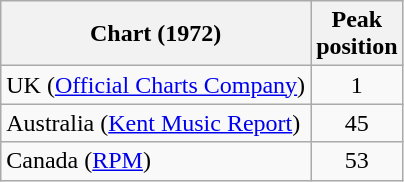<table class="wikitable">
<tr>
<th>Chart (1972)</th>
<th>Peak<br>position</th>
</tr>
<tr>
<td>UK (<a href='#'>Official Charts Company</a>)</td>
<td style="text-align:center;">1</td>
</tr>
<tr>
<td>Australia (<a href='#'>Kent Music Report</a>)</td>
<td style="text-align:center;">45</td>
</tr>
<tr>
<td>Canada (<a href='#'>RPM</a>)</td>
<td style="text-align:center;">53</td>
</tr>
</table>
